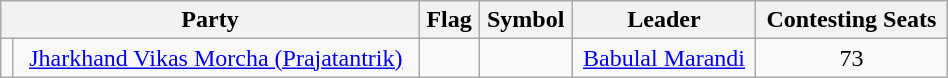<table class="wikitable " width="50%" style="text-align:center">
<tr>
<th colspan="2">Party</th>
<th>Flag</th>
<th>Symbol</th>
<th>Leader</th>
<th>Contesting Seats</th>
</tr>
<tr>
<td></td>
<td><a href='#'>Jharkhand Vikas Morcha (Prajatantrik)</a></td>
<td></td>
<td></td>
<td><a href='#'>Babulal Marandi</a></td>
<td>73</td>
</tr>
</table>
